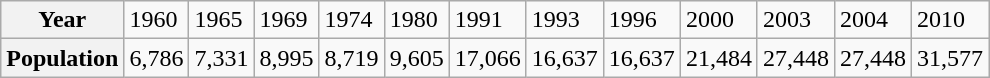<table class="wikitable">
<tr>
<th>Year</th>
<td>1960</td>
<td>1965</td>
<td>1969</td>
<td>1974</td>
<td>1980</td>
<td>1991</td>
<td>1993</td>
<td>1996</td>
<td>2000</td>
<td>2003</td>
<td>2004</td>
<td>2010</td>
</tr>
<tr>
<th>Population</th>
<td>6,786</td>
<td>7,331</td>
<td>8,995</td>
<td>8,719</td>
<td>9,605</td>
<td>17,066</td>
<td>16,637</td>
<td>16,637</td>
<td>21,484</td>
<td>27,448</td>
<td>27,448</td>
<td>31,577</td>
</tr>
</table>
